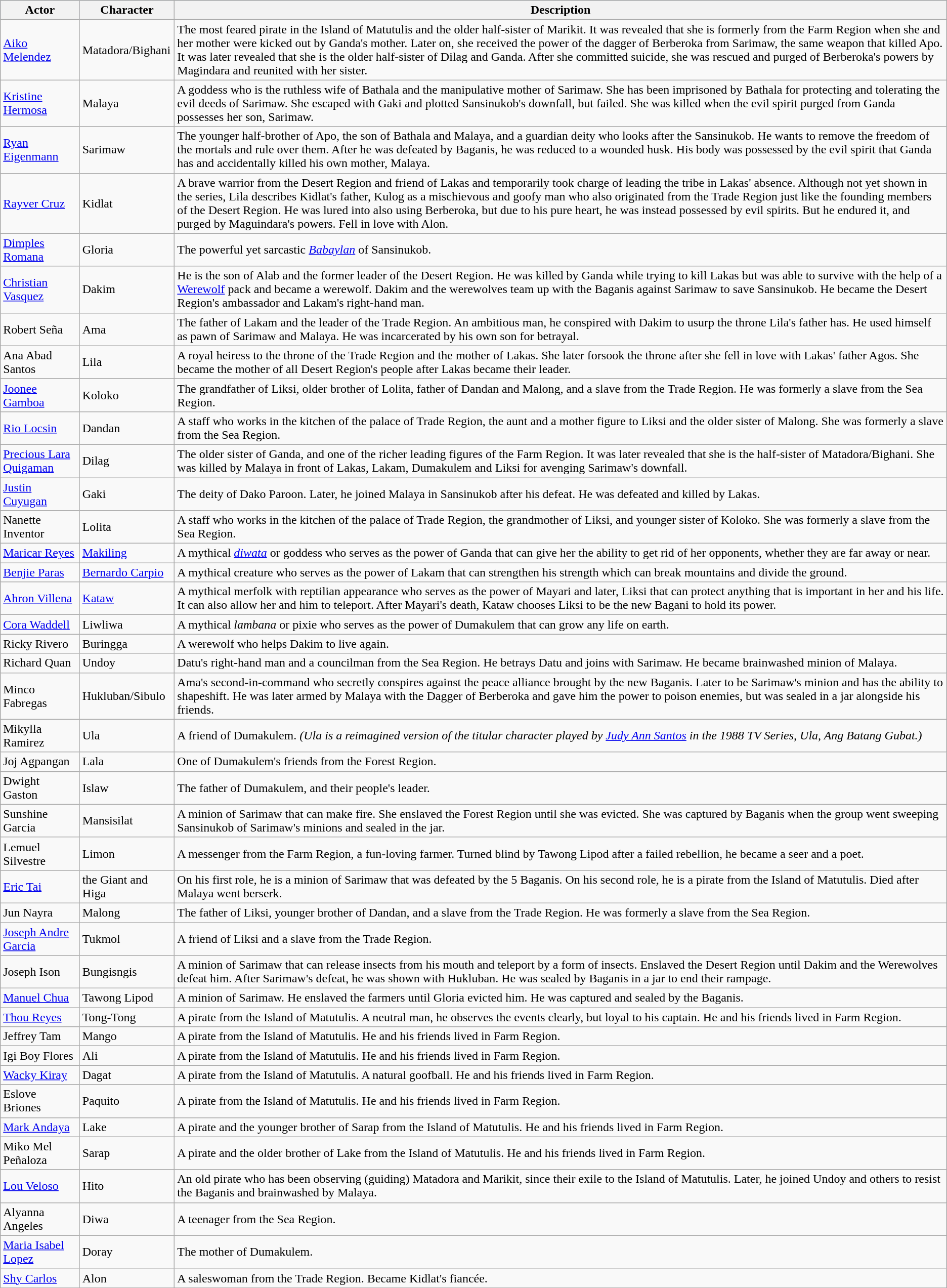<table class="wikitable">
<tr style="background:#b0c4de; text-align:center;">
<th>Actor</th>
<th>Character</th>
<th>Description</th>
</tr>
<tr>
<td><a href='#'>Aiko Melendez</a></td>
<td>Matadora/Bighani</td>
<td>The most feared pirate in the Island of Matutulis and the older half-sister of Marikit. It was revealed that she is formerly from the Farm Region when she and her mother were kicked out by Ganda's mother. Later on, she received the power of the dagger of Berberoka from Sarimaw, the same weapon that killed Apo. It was later revealed that she is the older half-sister of Dilag and Ganda. After she committed suicide, she was rescued and purged of Berberoka's powers by Magindara and reunited with her sister.</td>
</tr>
<tr>
<td><a href='#'>Kristine Hermosa</a></td>
<td>Malaya</td>
<td>A goddess who is the ruthless wife of Bathala and the manipulative mother of Sarimaw. She has been imprisoned by Bathala for protecting and tolerating the evil deeds of Sarimaw. She escaped with Gaki and plotted Sansinukob's downfall, but failed. She was killed when the evil spirit purged from Ganda possesses her son, Sarimaw.</td>
</tr>
<tr>
<td><a href='#'>Ryan Eigenmann</a></td>
<td>Sarimaw</td>
<td>The younger half-brother of Apo, the son of Bathala and Malaya, and a guardian deity who looks after the Sansinukob. He wants to remove the freedom of the mortals and rule over them. After he was defeated by Baganis, he was reduced to a wounded husk. His body was possessed by the evil spirit that Ganda has and accidentally killed his own mother, Malaya.</td>
</tr>
<tr>
<td><a href='#'>Rayver Cruz</a></td>
<td>Kidlat</td>
<td>A brave warrior from the Desert Region and friend of Lakas and temporarily took charge of leading the tribe in Lakas' absence. Although not yet shown in the series, Lila describes Kidlat's father, Kulog as a mischievous and goofy man who also originated from the Trade Region just like the founding members of the Desert Region. He was lured into also using Berberoka, but due to his pure heart, he was instead possessed by evil spirits. But he endured it, and purged by Maguindara's powers. Fell in love with Alon.</td>
</tr>
<tr>
<td><a href='#'>Dimples Romana</a></td>
<td>Gloria</td>
<td>The powerful yet sarcastic <em><a href='#'>Babaylan</a></em> of Sansinukob.</td>
</tr>
<tr>
<td><a href='#'>Christian Vasquez</a></td>
<td>Dakim</td>
<td>He is the son of Alab and the former leader of the Desert Region. He was killed by Ganda while trying to kill Lakas but was able to survive with the help of a <a href='#'>Werewolf</a> pack and became a werewolf. Dakim and the werewolves team up with the Baganis against Sarimaw to save Sansinukob. He became the Desert Region's ambassador and Lakam's right-hand man.</td>
</tr>
<tr>
<td>Robert Seña</td>
<td>Ama</td>
<td>The father of Lakam and the leader of the Trade Region. An ambitious man, he conspired with Dakim to usurp the throne Lila's father has. He used himself as pawn of Sarimaw and Malaya. He was incarcerated by his own son for betrayal.</td>
</tr>
<tr>
<td>Ana Abad Santos</td>
<td>Lila</td>
<td>A royal heiress to the throne of the Trade Region and the mother of Lakas. She later forsook the throne after she fell in love with Lakas' father Agos. She became the mother of all Desert Region's people after Lakas became their leader.</td>
</tr>
<tr>
<td><a href='#'>Joonee Gamboa</a></td>
<td>Koloko</td>
<td>The grandfather of Liksi, older brother of Lolita, father of Dandan and Malong, and a slave from the Trade Region. He was formerly a slave from the Sea Region.</td>
</tr>
<tr>
<td><a href='#'>Rio Locsin</a></td>
<td>Dandan</td>
<td>A staff who works in the kitchen of the palace of Trade Region, the aunt and a mother figure to Liksi and the older sister of Malong. She was formerly a slave from the Sea Region.</td>
</tr>
<tr>
<td><a href='#'>Precious Lara Quigaman</a></td>
<td>Dilag</td>
<td>The older sister of Ganda, and one of the richer leading figures of the Farm Region. It was later revealed that she is the half-sister of Matadora/Bighani. She was killed by Malaya in front of Lakas, Lakam, Dumakulem and Liksi for avenging Sarimaw's downfall.</td>
</tr>
<tr>
<td><a href='#'>Justin Cuyugan</a></td>
<td>Gaki</td>
<td>The deity of Dako Paroon. Later, he joined Malaya in Sansinukob after his defeat. He was defeated and killed by Lakas.</td>
</tr>
<tr>
<td>Nanette Inventor</td>
<td>Lolita</td>
<td>A staff who works in the kitchen of the palace of Trade Region, the grandmother of Liksi, and younger sister of Koloko. She was formerly a slave from the Sea Region.</td>
</tr>
<tr>
<td><a href='#'>Maricar Reyes</a></td>
<td><a href='#'>Makiling</a></td>
<td>A mythical <em><a href='#'>diwata</a></em> or goddess who serves as the power of Ganda that can give her the ability to get rid of her opponents, whether they are far away or near.</td>
</tr>
<tr>
<td><a href='#'>Benjie Paras</a></td>
<td><a href='#'>Bernardo Carpio</a></td>
<td>A mythical creature who serves as the power of Lakam that can strengthen his strength which can break mountains and divide the ground.</td>
</tr>
<tr>
<td><a href='#'>Ahron Villena</a></td>
<td><a href='#'>Kataw</a></td>
<td>A mythical merfolk with reptilian appearance who serves as the power of Mayari and later, Liksi that can protect anything that is important in her and his life. It can also allow her and him to teleport. After Mayari's death, Kataw chooses Liksi to be the new Bagani to hold its power.</td>
</tr>
<tr>
<td><a href='#'>Cora Waddell</a></td>
<td>Liwliwa</td>
<td>A mythical <em>lambana</em> or pixie who serves as the power of Dumakulem that can grow any life on earth.</td>
</tr>
<tr>
<td>Ricky Rivero</td>
<td>Buringga</td>
<td>A werewolf who helps Dakim to live again.</td>
</tr>
<tr>
<td>Richard Quan</td>
<td>Undoy</td>
<td>Datu's right-hand man and a councilman from the Sea Region. He betrays Datu and joins with Sarimaw. He became brainwashed minion of Malaya.</td>
</tr>
<tr>
<td>Minco Fabregas</td>
<td>Hukluban/Sibulo</td>
<td>Ama's second-in-command who secretly conspires against the peace alliance brought by the new Baganis. Later to be Sarimaw's minion and has the ability to shapeshift. He was later armed by Malaya with the Dagger of Berberoka and gave him the power to poison enemies, but was sealed in a jar alongside his friends.</td>
</tr>
<tr>
<td>Mikylla Ramirez</td>
<td>Ula</td>
<td>A friend of Dumakulem. <em>(Ula is a reimagined version of the titular character played by <a href='#'>Judy Ann Santos</a> in the 1988 TV Series, Ula, Ang Batang Gubat.)</em></td>
</tr>
<tr>
<td>Joj Agpangan</td>
<td>Lala</td>
<td>One of Dumakulem's friends from the Forest Region.</td>
</tr>
<tr>
<td>Dwight Gaston</td>
<td>Islaw</td>
<td>The father of Dumakulem, and their people's leader.</td>
</tr>
<tr>
<td>Sunshine Garcia</td>
<td>Mansisilat</td>
<td>A minion of Sarimaw that can make fire. She enslaved the Forest Region until she was evicted. She was captured by Baganis when the group went sweeping Sansinukob of Sarimaw's minions and sealed in the jar.</td>
</tr>
<tr>
<td>Lemuel Silvestre</td>
<td>Limon</td>
<td>A messenger from the Farm Region, a fun-loving farmer. Turned blind by Tawong Lipod after a failed rebellion, he  became a seer and a poet.</td>
</tr>
<tr>
<td><a href='#'>Eric Tai</a></td>
<td>the Giant and Higa</td>
<td>On his first role, he is a minion of Sarimaw that was defeated by the 5 Baganis. On his second role, he is a pirate from the Island of Matutulis. Died after Malaya went berserk.</td>
</tr>
<tr>
<td>Jun Nayra</td>
<td>Malong</td>
<td>The father of Liksi, younger brother of Dandan, and a slave from the Trade Region. He was formerly a slave from the Sea Region.</td>
</tr>
<tr>
<td><a href='#'>Joseph Andre Garcia</a></td>
<td>Tukmol</td>
<td>A friend of Liksi and a slave from the Trade Region.</td>
</tr>
<tr>
<td>Joseph Ison</td>
<td>Bungisngis</td>
<td>A minion of Sarimaw that can release insects from his mouth and teleport by a form of insects. Enslaved the Desert Region until Dakim and the Werewolves defeat him. After Sarimaw's defeat, he was shown with Hukluban. He was sealed by Baganis in a jar to end their rampage.</td>
</tr>
<tr>
<td><a href='#'>Manuel Chua</a></td>
<td>Tawong Lipod</td>
<td>A minion of Sarimaw. He enslaved the farmers until Gloria evicted him. He was captured and sealed by the Baganis.</td>
</tr>
<tr>
<td><a href='#'>Thou Reyes</a></td>
<td>Tong-Tong</td>
<td>A pirate from the Island of Matutulis. A neutral man, he observes the events clearly, but loyal to his captain. He and his friends lived in Farm Region.</td>
</tr>
<tr>
<td>Jeffrey Tam</td>
<td>Mango</td>
<td>A pirate from the Island of Matutulis. He and his friends lived in Farm Region.</td>
</tr>
<tr>
<td>Igi Boy Flores</td>
<td>Ali</td>
<td>A pirate from the Island of Matutulis. He and his friends lived in Farm Region.</td>
</tr>
<tr>
<td><a href='#'>Wacky Kiray</a></td>
<td>Dagat</td>
<td>A pirate from the Island of Matutulis. A natural goofball. He and his friends lived in Farm Region.</td>
</tr>
<tr>
<td>Eslove Briones</td>
<td>Paquito</td>
<td>A pirate from the Island of Matutulis. He and his friends lived in Farm Region.</td>
</tr>
<tr>
<td><a href='#'>Mark Andaya</a></td>
<td>Lake</td>
<td>A pirate and the younger brother of Sarap from the Island of Matutulis. He and his friends lived in Farm Region.</td>
</tr>
<tr>
<td>Miko Mel Peñaloza</td>
<td>Sarap</td>
<td>A pirate and the older brother of Lake from the Island of Matutulis. He and his friends lived in Farm Region.</td>
</tr>
<tr>
<td><a href='#'>Lou Veloso</a></td>
<td>Hito</td>
<td>An old pirate who has been observing (guiding) Matadora and Marikit, since their exile to the Island of Matutulis. Later, he joined Undoy and others to resist the Baganis and brainwashed by Malaya.</td>
</tr>
<tr>
<td>Alyanna Angeles</td>
<td>Diwa</td>
<td>A teenager from the Sea Region.</td>
</tr>
<tr>
<td><a href='#'>Maria Isabel Lopez</a></td>
<td>Doray</td>
<td>The mother of Dumakulem.</td>
</tr>
<tr>
<td><a href='#'>Shy Carlos</a></td>
<td>Alon</td>
<td>A saleswoman from the Trade Region. Became Kidlat's fiancée.</td>
</tr>
<tr>
</tr>
</table>
